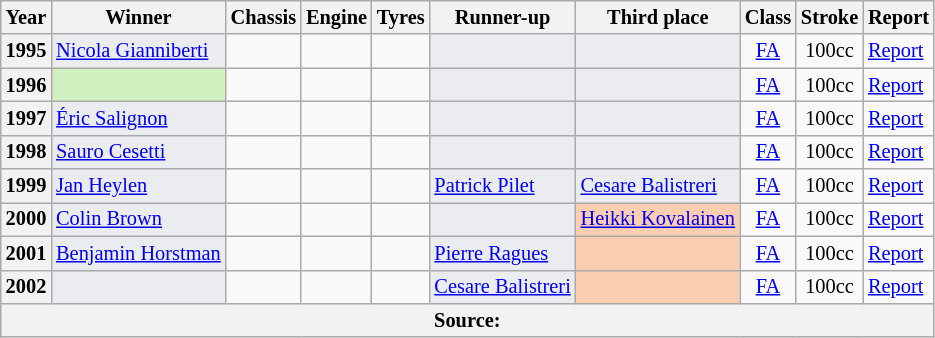<table class="wikitable" style="font-size: 85%;">
<tr>
<th>Year</th>
<th>Winner</th>
<th>Chassis</th>
<th>Engine</th>
<th>Tyres</th>
<th>Runner-up</th>
<th>Third place</th>
<th>Class</th>
<th>Stroke</th>
<th>Report</th>
</tr>
<tr>
<th>1995</th>
<td style="background-color:#EAECF0"> <a href='#'>Nicola Gianniberti</a></td>
<td></td>
<td></td>
<td style="text-align:center;"></td>
<td style="background-color:#EAECF0"></td>
<td style="background-color:#EAECF0"></td>
<td style="text-align:center;"><a href='#'>FA</a></td>
<td style="text-align:center;">100cc</td>
<td><a href='#'>Report</a></td>
</tr>
<tr>
<th>1996</th>
<td style="background-color:#D0F0C0"></td>
<td></td>
<td></td>
<td style="text-align:center;"></td>
<td style="background-color:#EAECF0"></td>
<td style="background-color:#EAECF0"></td>
<td style="text-align:center;"><a href='#'>FA</a></td>
<td style="text-align:center;">100cc</td>
<td><a href='#'>Report</a></td>
</tr>
<tr>
<th>1997</th>
<td style="background-color:#EAECF0"> <a href='#'>Éric Salignon</a></td>
<td></td>
<td></td>
<td style="text-align:center;"></td>
<td style="background-color:#EAECF0"></td>
<td style="background-color:#EAECF0"></td>
<td style="text-align:center;"><a href='#'>FA</a></td>
<td style="text-align:center;">100cc</td>
<td><a href='#'>Report</a></td>
</tr>
<tr>
<th>1998</th>
<td style="background-color:#EAECF0"> <a href='#'>Sauro Cesetti</a></td>
<td></td>
<td></td>
<td style="text-align:center;"></td>
<td style="background-color:#EAECF0"></td>
<td style="background-color:#EAECF0"></td>
<td style="text-align:center;"><a href='#'>FA</a></td>
<td style="text-align:center;">100cc</td>
<td><a href='#'>Report</a></td>
</tr>
<tr>
<th>1999</th>
<td style="background-color:#EAECF0"> <a href='#'>Jan Heylen</a></td>
<td></td>
<td></td>
<td style="text-align:center;"></td>
<td style="background-color:#EAECF0"> <a href='#'>Patrick Pilet</a></td>
<td style="background-color:#EAECF0"> <a href='#'>Cesare Balistreri</a></td>
<td style="text-align:center;"><a href='#'>FA</a></td>
<td style="text-align:center;">100cc</td>
<td><a href='#'>Report</a></td>
</tr>
<tr>
<th>2000</th>
<td style="background-color:#EAECF0"> <a href='#'>Colin Brown</a></td>
<td></td>
<td></td>
<td style="text-align:center;"></td>
<td style="background-color:#EAECF0"></td>
<td style="background-color:#FBCEB1"> <a href='#'>Heikki Kovalainen</a></td>
<td style="text-align:center;"><a href='#'>FA</a></td>
<td style="text-align:center;">100cc</td>
<td><a href='#'>Report</a></td>
</tr>
<tr>
<th>2001</th>
<td style="background-color:#EAECF0"> <a href='#'>Benjamin Horstman</a></td>
<td></td>
<td></td>
<td style="text-align:center;"></td>
<td style="background-color:#EAECF0"> <a href='#'>Pierre Ragues</a></td>
<td style="background-color:#FBCEB1"></td>
<td style="text-align:center;"><a href='#'>FA</a></td>
<td style="text-align:center;">100cc</td>
<td><a href='#'>Report</a></td>
</tr>
<tr>
<th>2002</th>
<td style="background-color:#EAECF0"></td>
<td></td>
<td></td>
<td style="text-align:center;"></td>
<td style="background-color:#EAECF0"> <a href='#'>Cesare Balistreri</a></td>
<td style="background-color:#FBCEB1"></td>
<td style="text-align:center;"><a href='#'>FA</a></td>
<td style="text-align:center;">100cc</td>
<td><a href='#'>Report</a></td>
</tr>
<tr>
<th colspan="10">Source:</th>
</tr>
</table>
